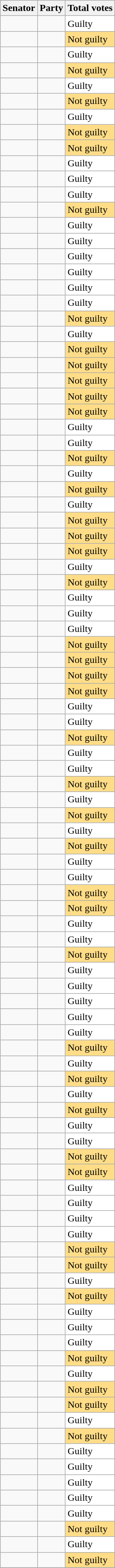<table class="wikitable sortable mw-collapsible mw-collapsed">
<tr>
<th>Senator</th>
<th>Party</th>
<th>Total votes</th>
</tr>
<tr>
<td></td>
<td></td>
<td style="background:#fff;">Guilty</td>
</tr>
<tr>
<td></td>
<td></td>
<td style="background:#ffdd88;">Not guilty</td>
</tr>
<tr>
<td></td>
<td></td>
<td style="background:#fff;">Guilty</td>
</tr>
<tr>
<td></td>
<td></td>
<td style="background:#ffdd88;">Not guilty</td>
</tr>
<tr>
<td></td>
<td></td>
<td style="background:#fff;">Guilty</td>
</tr>
<tr>
<td></td>
<td></td>
<td style="background:#ffdd88;">Not guilty</td>
</tr>
<tr>
<td></td>
<td></td>
<td style="background:#fff;">Guilty</td>
</tr>
<tr>
<td></td>
<td></td>
<td style="background:#ffdd88;">Not guilty</td>
</tr>
<tr>
<td></td>
<td></td>
<td style="background:#ffdd88;">Not guilty</td>
</tr>
<tr>
<td></td>
<td></td>
<td style="background:#fff;">Guilty</td>
</tr>
<tr>
<td></td>
<td></td>
<td style="background:#fff;">Guilty</td>
</tr>
<tr>
<td></td>
<td></td>
<td style="background:#fff;">Guilty</td>
</tr>
<tr>
<td></td>
<td></td>
<td style="background:#ffdd88;">Not guilty</td>
</tr>
<tr>
<td></td>
<td></td>
<td style="background:#fff;">Guilty</td>
</tr>
<tr>
<td></td>
<td></td>
<td style="background:#fff;">Guilty</td>
</tr>
<tr>
<td></td>
<td></td>
<td style="background:#fff;">Guilty</td>
</tr>
<tr>
<td></td>
<td></td>
<td style="background:#fff;">Guilty</td>
</tr>
<tr>
<td nowrap></td>
<td></td>
<td style="background:#fff;">Guilty</td>
</tr>
<tr>
<td></td>
<td></td>
<td style="background:#fff;">Guilty</td>
</tr>
<tr>
<td></td>
<td></td>
<td style="background:#ffdd88;">Not guilty</td>
</tr>
<tr>
<td></td>
<td></td>
<td style="background:#fff;">Guilty</td>
</tr>
<tr>
<td></td>
<td></td>
<td style="background:#ffdd88;">Not guilty</td>
</tr>
<tr>
<td></td>
<td></td>
<td style="background:#ffdd88;">Not guilty</td>
</tr>
<tr>
<td></td>
<td></td>
<td style="background:#ffdd88;">Not guilty</td>
</tr>
<tr>
<td></td>
<td></td>
<td style="background:#ffdd88;">Not guilty</td>
</tr>
<tr>
<td></td>
<td></td>
<td style="background:#ffdd88;">Not guilty</td>
</tr>
<tr>
<td></td>
<td></td>
<td style="background:#fff;">Guilty</td>
</tr>
<tr>
<td></td>
<td></td>
<td style="background:#fff;">Guilty</td>
</tr>
<tr>
<td></td>
<td></td>
<td style="background:#ffdd88;">Not guilty</td>
</tr>
<tr>
<td></td>
<td></td>
<td style="background:#fff;">Guilty</td>
</tr>
<tr>
<td></td>
<td></td>
<td style="background:#ffdd88;">Not guilty</td>
</tr>
<tr>
<td></td>
<td></td>
<td style="background:#fff;">Guilty</td>
</tr>
<tr>
<td></td>
<td></td>
<td style="background:#ffdd88;">Not guilty</td>
</tr>
<tr>
<td></td>
<td></td>
<td style="background:#ffdd88;">Not guilty</td>
</tr>
<tr>
<td></td>
<td></td>
<td style="background:#ffdd88;">Not guilty</td>
</tr>
<tr>
<td></td>
<td></td>
<td style="background:#fff;">Guilty</td>
</tr>
<tr>
<td></td>
<td></td>
<td style="background:#ffdd88;">Not guilty</td>
</tr>
<tr>
<td></td>
<td></td>
<td style="background:#fff;">Guilty</td>
</tr>
<tr>
<td></td>
<td></td>
<td style="background:#fff;">Guilty</td>
</tr>
<tr>
<td></td>
<td></td>
<td style="background:#fff;">Guilty</td>
</tr>
<tr>
<td></td>
<td></td>
<td style="background:#ffdd88;">Not guilty</td>
</tr>
<tr>
<td></td>
<td></td>
<td style="background:#ffdd88;">Not guilty</td>
</tr>
<tr>
<td></td>
<td></td>
<td style="background:#ffdd88;">Not guilty</td>
</tr>
<tr>
<td></td>
<td></td>
<td style="background:#ffdd88;">Not guilty</td>
</tr>
<tr>
<td></td>
<td></td>
<td style="background:#fff;">Guilty</td>
</tr>
<tr>
<td></td>
<td></td>
<td style="background:#fff;">Guilty</td>
</tr>
<tr>
<td></td>
<td></td>
<td style="background:#ffdd88;">Not guilty</td>
</tr>
<tr>
<td></td>
<td></td>
<td style="background:#fff;">Guilty</td>
</tr>
<tr>
<td></td>
<td></td>
<td style="background:#fff;">Guilty</td>
</tr>
<tr>
<td></td>
<td></td>
<td style="background:#ffdd88;">Not guilty</td>
</tr>
<tr>
<td></td>
<td></td>
<td style="background:#fff;">Guilty</td>
</tr>
<tr>
<td></td>
<td></td>
<td style="background:#ffdd88;">Not guilty</td>
</tr>
<tr>
<td></td>
<td></td>
<td style="background:#fff;">Guilty</td>
</tr>
<tr>
<td></td>
<td></td>
<td style="background:#ffdd88;">Not guilty</td>
</tr>
<tr>
<td></td>
<td></td>
<td style="background:#fff;">Guilty</td>
</tr>
<tr>
<td></td>
<td></td>
<td style="background:#fff;">Guilty</td>
</tr>
<tr>
<td></td>
<td></td>
<td style="background:#ffdd88;">Not guilty</td>
</tr>
<tr>
<td></td>
<td></td>
<td style="background:#ffdd88;">Not guilty</td>
</tr>
<tr>
<td></td>
<td></td>
<td style="background:#fff;">Guilty</td>
</tr>
<tr>
<td></td>
<td></td>
<td style="background:#fff;">Guilty</td>
</tr>
<tr>
<td></td>
<td></td>
<td style="background:#ffdd88;">Not guilty</td>
</tr>
<tr>
<td></td>
<td></td>
<td style="background:#fff;">Guilty</td>
</tr>
<tr>
<td></td>
<td></td>
<td style="background:#fff;">Guilty</td>
</tr>
<tr>
<td></td>
<td></td>
<td style="background:#fff;">Guilty</td>
</tr>
<tr>
<td></td>
<td></td>
<td style="background:#fff;">Guilty</td>
</tr>
<tr>
<td></td>
<td></td>
<td style="background:#fff;">Guilty</td>
</tr>
<tr>
<td></td>
<td></td>
<td style="background:#ffdd88;">Not guilty</td>
</tr>
<tr>
<td></td>
<td></td>
<td style="background:#fff;">Guilty</td>
</tr>
<tr>
<td></td>
<td></td>
<td style="background:#ffdd88;">Not guilty</td>
</tr>
<tr>
<td></td>
<td></td>
<td style="background:#fff;">Guilty</td>
</tr>
<tr>
<td></td>
<td></td>
<td style="background:#ffdd88;">Not guilty</td>
</tr>
<tr>
<td></td>
<td></td>
<td style="background:#fff;">Guilty</td>
</tr>
<tr>
<td></td>
<td></td>
<td style="background:#fff;">Guilty</td>
</tr>
<tr>
<td></td>
<td></td>
<td style="background:#ffdd88;">Not guilty</td>
</tr>
<tr>
<td></td>
<td></td>
<td style="background:#ffdd88;">Not guilty</td>
</tr>
<tr>
<td></td>
<td></td>
<td style="background:#fff;">Guilty</td>
</tr>
<tr>
<td></td>
<td></td>
<td style="background:#fff;">Guilty</td>
</tr>
<tr>
<td></td>
<td></td>
<td style="background:#fff;">Guilty</td>
</tr>
<tr>
<td></td>
<td></td>
<td style="background:#fff;">Guilty</td>
</tr>
<tr>
<td></td>
<td></td>
<td style="background:#ffdd88;">Not guilty</td>
</tr>
<tr>
<td></td>
<td></td>
<td style="background:#ffdd88;">Not guilty</td>
</tr>
<tr>
<td></td>
<td></td>
<td style="background:#fff;">Guilty</td>
</tr>
<tr>
<td></td>
<td></td>
<td style="background:#ffdd88;">Not guilty</td>
</tr>
<tr>
<td></td>
<td></td>
<td style="background:#fff;">Guilty</td>
</tr>
<tr>
<td></td>
<td></td>
<td style="background:#fff;">Guilty</td>
</tr>
<tr>
<td></td>
<td></td>
<td style="background:#fff;">Guilty</td>
</tr>
<tr>
<td></td>
<td></td>
<td style="background:#ffdd88;">Not guilty</td>
</tr>
<tr>
<td></td>
<td></td>
<td style="background:#fff;">Guilty</td>
</tr>
<tr>
<td></td>
<td></td>
<td style="background:#ffdd88;">Not guilty</td>
</tr>
<tr>
<td></td>
<td></td>
<td style="background:#ffdd88;">Not guilty</td>
</tr>
<tr>
<td></td>
<td></td>
<td style="background:#fff;">Guilty</td>
</tr>
<tr>
<td></td>
<td></td>
<td style="background:#ffdd88;">Not guilty</td>
</tr>
<tr>
<td></td>
<td></td>
<td style="background:#fff;">Guilty</td>
</tr>
<tr>
<td></td>
<td></td>
<td style="background:#fff;">Guilty</td>
</tr>
<tr>
<td></td>
<td></td>
<td style="background:#fff;">Guilty</td>
</tr>
<tr>
<td></td>
<td></td>
<td style="background:#fff;">Guilty</td>
</tr>
<tr>
<td></td>
<td></td>
<td style="background:#fff;">Guilty</td>
</tr>
<tr>
<td></td>
<td></td>
<td style="background:#ffdd88;">Not guilty</td>
</tr>
<tr>
<td></td>
<td></td>
<td style="background:#fff;">Guilty</td>
</tr>
<tr>
<td></td>
<td></td>
<td style="background:#ffdd88;">Not guilty</td>
</tr>
<tr>
</tr>
</table>
